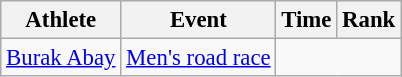<table class=wikitable style=font-size:95%;text-align:center>
<tr>
<th>Athlete</th>
<th>Event</th>
<th>Time</th>
<th>Rank</th>
</tr>
<tr align=center>
<td align=left><a href='#'>Burak Abay</a></td>
<td align=left><a href='#'>Men's road race</a></td>
<td Colspan=2></td>
</tr>
</table>
